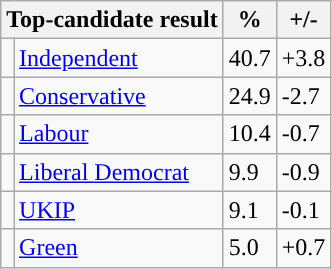<table class="wikitable">
<tr>
<th colspan="2">Top-candidate result</th>
<th>%</th>
<th>+/-</th>
</tr>
<tr>
<td style="background-color: "></td>
<td><a href='#'>Independent</a></td>
<td>40.7</td>
<td><span>+3.8</span></td>
</tr>
<tr>
<td style="background-color: "></td>
<td><a href='#'>Conservative</a></td>
<td>24.9</td>
<td><span>-2.7</span></td>
</tr>
<tr>
<td style="background-color: "></td>
<td><a href='#'>Labour</a></td>
<td>10.4</td>
<td><span>-0.7</span></td>
</tr>
<tr>
<td style="background-color: "></td>
<td><a href='#'>Liberal Democrat</a></td>
<td>9.9</td>
<td><span>-0.9</span></td>
</tr>
<tr>
<td style="background-color: "></td>
<td><a href='#'>UKIP</a></td>
<td>9.1</td>
<td><span>-0.1</span></td>
</tr>
<tr>
<td style="background-color: "></td>
<td><a href='#'>Green</a></td>
<td>5.0</td>
<td><span>+0.7</span></td>
</tr>
</table>
